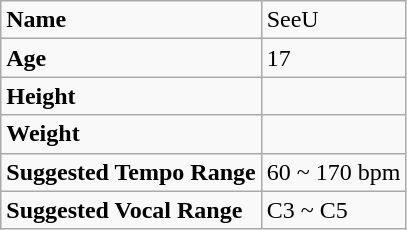<table class="wikitable">
<tr>
<td><strong>Name</strong></td>
<td>SeeU</td>
</tr>
<tr>
<td><strong>Age</strong></td>
<td>17</td>
</tr>
<tr>
<td><strong>Height</strong></td>
<td></td>
</tr>
<tr>
<td><strong>Weight</strong></td>
<td></td>
</tr>
<tr>
<td><strong>Suggested Tempo Range</strong></td>
<td>60 ~ 170 bpm</td>
</tr>
<tr>
<td><strong>Suggested Vocal Range</strong></td>
<td>C3 ~ C5</td>
</tr>
</table>
